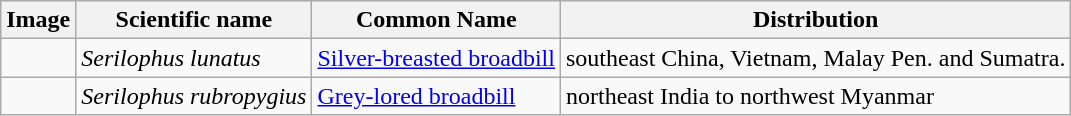<table class="wikitable">
<tr>
<th>Image</th>
<th>Scientific name</th>
<th>Common Name</th>
<th>Distribution</th>
</tr>
<tr>
<td></td>
<td><em>Serilophus lunatus</em></td>
<td><a href='#'>Silver-breasted broadbill</a></td>
<td>southeast China, Vietnam, Malay Pen. and Sumatra.</td>
</tr>
<tr>
<td></td>
<td><em>Serilophus rubropygius</em></td>
<td><a href='#'>Grey-lored broadbill</a></td>
<td>northeast India to northwest Myanmar</td>
</tr>
</table>
